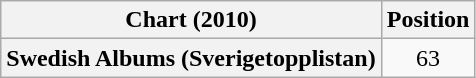<table class="wikitable plainrowheaders" style="text-align:center">
<tr>
<th scope="col">Chart (2010)</th>
<th scope="col">Position</th>
</tr>
<tr>
<th scope="row">Swedish Albums (Sverigetopplistan)</th>
<td>63</td>
</tr>
</table>
